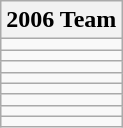<table class="wikitable collapsible collapsed">
<tr>
<th>2006 Team</th>
</tr>
<tr>
<td></td>
</tr>
<tr>
<td></td>
</tr>
<tr>
<td></td>
</tr>
<tr>
<td></td>
</tr>
<tr>
<td></td>
</tr>
<tr>
<td></td>
</tr>
<tr>
<td></td>
</tr>
<tr>
<td></td>
</tr>
</table>
